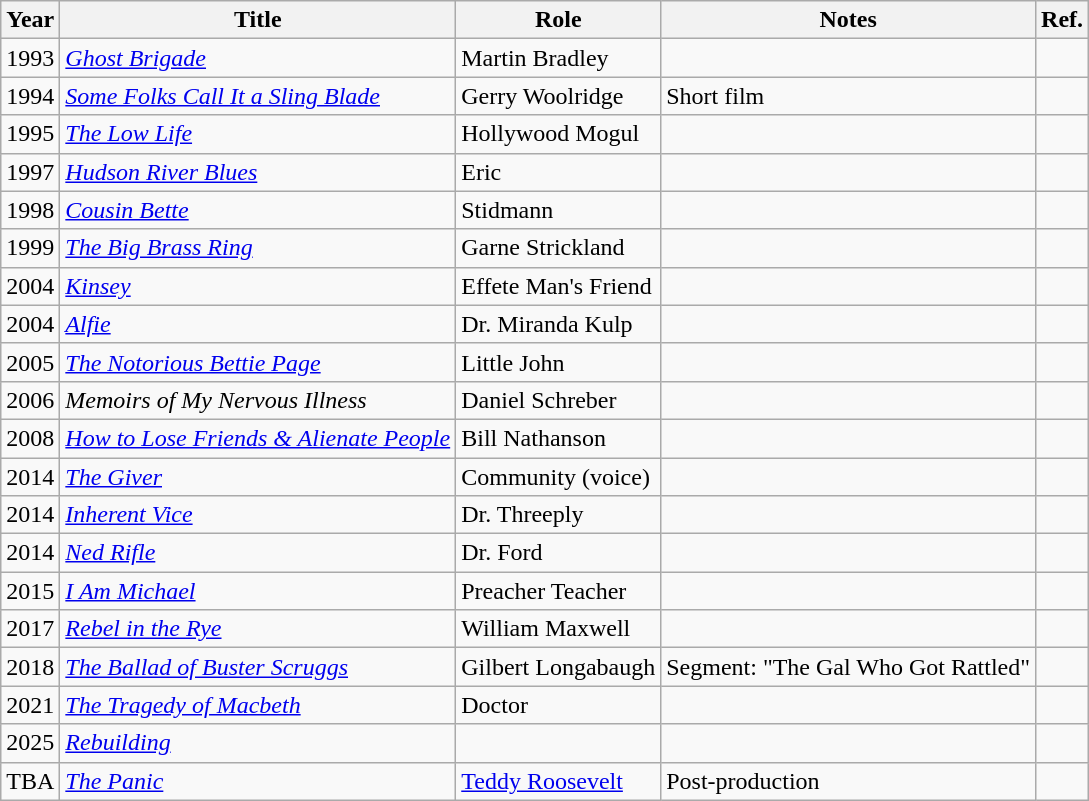<table class="wikitable">
<tr>
<th>Year</th>
<th>Title</th>
<th>Role</th>
<th>Notes</th>
<th>Ref.</th>
</tr>
<tr>
<td>1993</td>
<td><em><a href='#'>Ghost Brigade</a></em></td>
<td>Martin Bradley</td>
<td></td>
<td></td>
</tr>
<tr>
<td>1994</td>
<td><em><a href='#'>Some Folks Call It a Sling Blade</a></em></td>
<td>Gerry Woolridge</td>
<td>Short film</td>
<td></td>
</tr>
<tr>
<td>1995</td>
<td><em><a href='#'>The Low Life</a></em></td>
<td>Hollywood Mogul</td>
<td></td>
<td></td>
</tr>
<tr>
<td>1997</td>
<td><em><a href='#'>Hudson River Blues</a></em></td>
<td>Eric</td>
<td></td>
<td></td>
</tr>
<tr>
<td>1998</td>
<td><em><a href='#'>Cousin Bette</a></em></td>
<td>Stidmann</td>
<td></td>
<td></td>
</tr>
<tr>
<td>1999</td>
<td><em><a href='#'>The Big Brass Ring</a></em></td>
<td>Garne Strickland</td>
<td></td>
<td></td>
</tr>
<tr>
<td>2004</td>
<td><em><a href='#'>Kinsey</a></em></td>
<td>Effete Man's Friend</td>
<td></td>
<td></td>
</tr>
<tr>
<td>2004</td>
<td><em><a href='#'>Alfie</a></em></td>
<td>Dr. Miranda Kulp</td>
<td></td>
<td></td>
</tr>
<tr>
<td>2005</td>
<td><em><a href='#'>The Notorious Bettie Page</a></em></td>
<td>Little John</td>
<td></td>
<td></td>
</tr>
<tr>
<td>2006</td>
<td><em>Memoirs of My Nervous Illness</em></td>
<td>Daniel Schreber</td>
<td></td>
<td></td>
</tr>
<tr>
<td>2008</td>
<td><em><a href='#'>How to Lose Friends & Alienate People</a></em></td>
<td>Bill Nathanson</td>
<td></td>
<td></td>
</tr>
<tr>
<td>2014</td>
<td><em><a href='#'>The Giver</a></em></td>
<td>Community (voice)</td>
<td></td>
<td></td>
</tr>
<tr>
<td>2014</td>
<td><em><a href='#'>Inherent Vice</a></em></td>
<td>Dr. Threeply</td>
<td></td>
<td></td>
</tr>
<tr>
<td>2014</td>
<td><em><a href='#'>Ned Rifle</a></em></td>
<td>Dr. Ford</td>
<td></td>
<td></td>
</tr>
<tr>
<td>2015</td>
<td><em><a href='#'>I Am Michael</a></em></td>
<td>Preacher Teacher</td>
<td></td>
<td></td>
</tr>
<tr>
<td>2017</td>
<td><em><a href='#'>Rebel in the Rye</a></em></td>
<td>William Maxwell</td>
<td></td>
<td></td>
</tr>
<tr>
<td>2018</td>
<td><em><a href='#'>The Ballad of Buster Scruggs</a></em></td>
<td>Gilbert Longabaugh</td>
<td>Segment: "The Gal Who Got Rattled"</td>
<td></td>
</tr>
<tr>
<td>2021</td>
<td><em><a href='#'>The Tragedy of Macbeth</a></em></td>
<td>Doctor</td>
<td></td>
<td></td>
</tr>
<tr>
<td>2025</td>
<td><em><a href='#'>Rebuilding</a></em></td>
<td></td>
<td></td>
<td></td>
</tr>
<tr>
<td>TBA</td>
<td><em><a href='#'>The Panic</a></em></td>
<td><a href='#'>Teddy Roosevelt</a></td>
<td>Post-production</td>
<td></td>
</tr>
</table>
